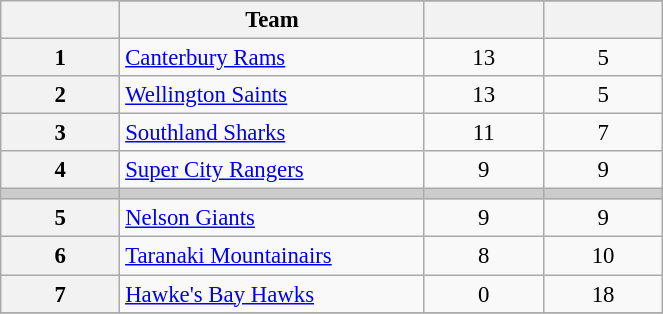<table class="wikitable" width="35%" style="font-size:95%; text-align:center">
<tr>
<th width="5%" rowspan=2></th>
</tr>
<tr>
<th width="10%">Team</th>
<th width="5%"></th>
<th width="5%"></th>
</tr>
<tr>
<th>1</th>
<td align=left><a href='#'>Canterbury Rams</a></td>
<td>13</td>
<td>5</td>
</tr>
<tr>
<th>2</th>
<td align=left><a href='#'>Wellington Saints</a></td>
<td>13</td>
<td>5</td>
</tr>
<tr>
<th>3</th>
<td align=left><a href='#'>Southland Sharks</a></td>
<td>11</td>
<td>7</td>
</tr>
<tr>
<th>4</th>
<td align=left><a href='#'>Super City Rangers</a></td>
<td>9</td>
<td>9</td>
</tr>
<tr bgcolor="#cccccc">
<td></td>
<td></td>
<td></td>
<td></td>
</tr>
<tr>
<th>5</th>
<td align=left><a href='#'>Nelson Giants</a></td>
<td>9</td>
<td>9</td>
</tr>
<tr>
<th>6</th>
<td align=left><a href='#'>Taranaki Mountainairs</a></td>
<td>8</td>
<td>10</td>
</tr>
<tr>
<th>7</th>
<td align=left><a href='#'>Hawke's Bay Hawks</a></td>
<td>0</td>
<td>18</td>
</tr>
<tr>
</tr>
</table>
